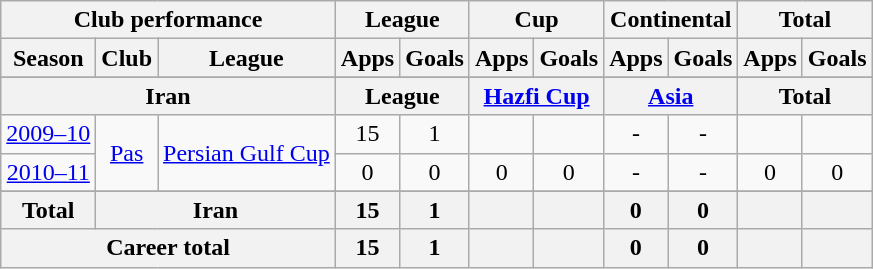<table class="wikitable" style="text-align:center">
<tr>
<th colspan=3>Club performance</th>
<th colspan=2>League</th>
<th colspan=2>Cup</th>
<th colspan=2>Continental</th>
<th colspan=2>Total</th>
</tr>
<tr>
<th>Season</th>
<th>Club</th>
<th>League</th>
<th>Apps</th>
<th>Goals</th>
<th>Apps</th>
<th>Goals</th>
<th>Apps</th>
<th>Goals</th>
<th>Apps</th>
<th>Goals</th>
</tr>
<tr>
</tr>
<tr>
<th colspan=3>Iran</th>
<th colspan=2>League</th>
<th colspan=2><a href='#'>Hazfi Cup</a></th>
<th colspan=2><a href='#'>Asia</a></th>
<th colspan=2>Total</th>
</tr>
<tr>
<td><a href='#'>2009–10</a></td>
<td rowspan="2"><a href='#'>Pas</a></td>
<td rowspan="2"><a href='#'>Persian Gulf Cup</a></td>
<td>15</td>
<td>1</td>
<td></td>
<td></td>
<td>-</td>
<td>-</td>
<td></td>
<td></td>
</tr>
<tr>
<td><a href='#'>2010–11</a></td>
<td>0</td>
<td>0</td>
<td>0</td>
<td>0</td>
<td>-</td>
<td>-</td>
<td>0</td>
<td>0</td>
</tr>
<tr>
</tr>
<tr>
<th rowspan=1>Total</th>
<th colspan=2>Iran</th>
<th>15</th>
<th>1</th>
<th></th>
<th></th>
<th>0</th>
<th>0</th>
<th></th>
<th></th>
</tr>
<tr>
<th colspan=3>Career total</th>
<th>15</th>
<th>1</th>
<th></th>
<th></th>
<th>0</th>
<th>0</th>
<th></th>
<th></th>
</tr>
</table>
